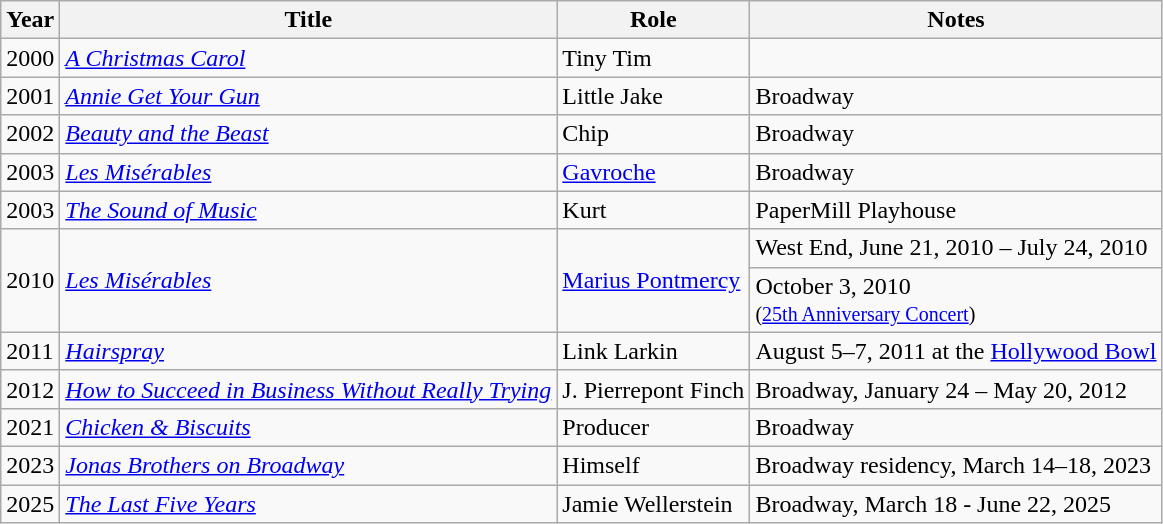<table class="wikitable">
<tr>
<th>Year</th>
<th>Title</th>
<th>Role</th>
<th>Notes</th>
</tr>
<tr>
<td>2000</td>
<td><em><a href='#'>A Christmas Carol</a></em></td>
<td>Tiny Tim</td>
<td></td>
</tr>
<tr>
<td>2001</td>
<td><em><a href='#'>Annie Get Your Gun</a></em></td>
<td>Little Jake</td>
<td>Broadway</td>
</tr>
<tr>
<td>2002</td>
<td><em><a href='#'>Beauty and the Beast</a></em></td>
<td>Chip</td>
<td>Broadway</td>
</tr>
<tr>
<td>2003</td>
<td><em><a href='#'>Les Misérables</a></em></td>
<td><a href='#'>Gavroche</a></td>
<td>Broadway</td>
</tr>
<tr>
<td>2003</td>
<td><em><a href='#'>The Sound of Music</a></em></td>
<td>Kurt</td>
<td>PaperMill Playhouse</td>
</tr>
<tr>
<td rowspan=2>2010</td>
<td rowspan=2><em><a href='#'>Les Misérables</a></em></td>
<td rowspan=2><a href='#'>Marius Pontmercy</a></td>
<td>West End, June 21, 2010 – July 24, 2010</td>
</tr>
<tr>
<td>October 3, 2010 <br><small>(<a href='#'>25th Anniversary Concert</a>)</small></td>
</tr>
<tr>
<td>2011</td>
<td><em><a href='#'>Hairspray</a></em></td>
<td>Link Larkin</td>
<td>August 5–7, 2011 at the <a href='#'>Hollywood Bowl</a></td>
</tr>
<tr>
<td>2012</td>
<td><em><a href='#'>How to Succeed in Business Without Really Trying</a></em></td>
<td>J. Pierrepont Finch</td>
<td>Broadway, January 24 – May 20, 2012</td>
</tr>
<tr>
<td>2021</td>
<td><em><a href='#'>Chicken & Biscuits</a></em></td>
<td>Producer</td>
<td>Broadway</td>
</tr>
<tr>
<td>2023</td>
<td><em><a href='#'>Jonas Brothers on Broadway</a></em></td>
<td>Himself</td>
<td>Broadway residency, March 14–18, 2023</td>
</tr>
<tr>
<td>2025</td>
<td><em><a href='#'>The Last Five Years</a></em></td>
<td>Jamie Wellerstein</td>
<td>Broadway, March 18 - June 22, 2025</td>
</tr>
</table>
